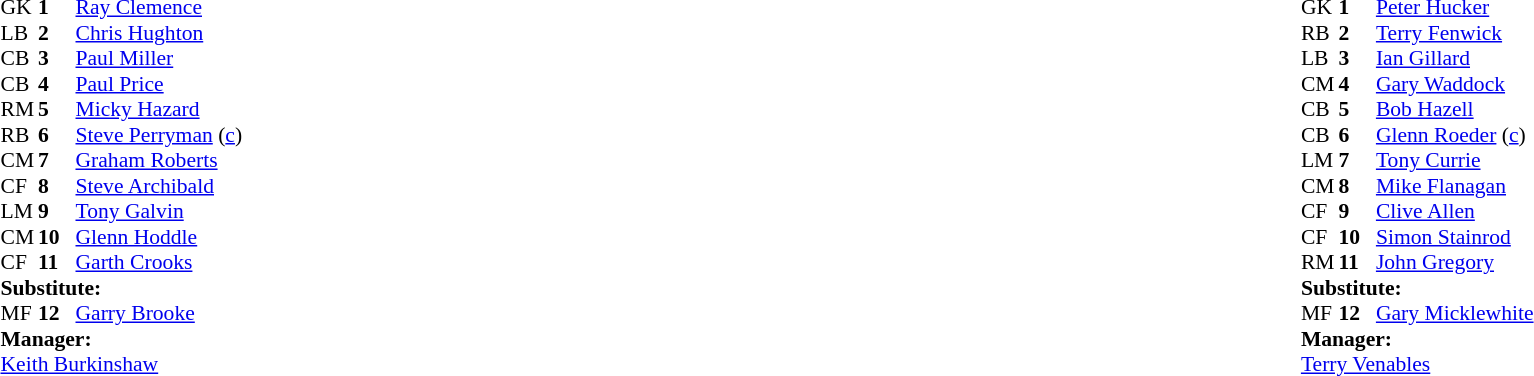<table style="width:100%;">
<tr>
<td style="vertical-align:top; width:50%;"><br><table style="font-size: 90%" cellspacing="0" cellpadding="0">
<tr>
<td colspan="4"></td>
</tr>
<tr>
<th width="25"></th>
<th width="25"></th>
</tr>
<tr>
<td>GK</td>
<td><strong>1</strong></td>
<td> <a href='#'>Ray Clemence</a></td>
</tr>
<tr>
<td>LB</td>
<td><strong>2</strong></td>
<td> <a href='#'>Chris Hughton</a></td>
</tr>
<tr>
<td>CB</td>
<td><strong>3</strong></td>
<td> <a href='#'>Paul Miller</a></td>
</tr>
<tr>
<td>CB</td>
<td><strong>4</strong></td>
<td> <a href='#'>Paul Price</a></td>
</tr>
<tr>
<td>RM</td>
<td><strong>5</strong></td>
<td> <a href='#'>Micky Hazard</a> </td>
</tr>
<tr>
<td>RB</td>
<td><strong>6</strong></td>
<td> <a href='#'>Steve Perryman</a> (<a href='#'>c</a>)</td>
</tr>
<tr>
<td>CM</td>
<td><strong>7</strong></td>
<td> <a href='#'>Graham Roberts</a></td>
</tr>
<tr>
<td>CF</td>
<td><strong>8</strong></td>
<td> <a href='#'>Steve Archibald</a></td>
</tr>
<tr>
<td>LM</td>
<td><strong>9</strong></td>
<td> <a href='#'>Tony Galvin</a></td>
</tr>
<tr>
<td>CM</td>
<td><strong>10</strong></td>
<td> <a href='#'>Glenn Hoddle</a></td>
</tr>
<tr>
<td>CF</td>
<td><strong>11</strong></td>
<td> <a href='#'>Garth Crooks</a></td>
</tr>
<tr>
<td colspan=4><strong>Substitute:</strong></td>
</tr>
<tr>
<td>MF</td>
<td><strong>12</strong></td>
<td> <a href='#'>Garry Brooke</a> </td>
</tr>
<tr>
<td colspan=4><strong>Manager:</strong></td>
</tr>
<tr>
<td colspan="4"> <a href='#'>Keith Burkinshaw</a></td>
</tr>
</table>
</td>
<td style="vertical-align:top; width:50%;"><br><table cellspacing="0" cellpadding="0" style="font-size:90%; margin:auto;">
<tr>
<td colspan="4"></td>
</tr>
<tr>
<th width="25"></th>
<th width="25"></th>
</tr>
<tr>
<td>GK</td>
<td><strong>1</strong></td>
<td> <a href='#'>Peter Hucker</a></td>
</tr>
<tr>
<td>RB</td>
<td><strong>2</strong></td>
<td> <a href='#'>Terry Fenwick</a></td>
</tr>
<tr>
<td>LB</td>
<td><strong>3</strong></td>
<td> <a href='#'>Ian Gillard</a></td>
</tr>
<tr>
<td>CM</td>
<td><strong>4</strong></td>
<td> <a href='#'>Gary Waddock</a></td>
</tr>
<tr>
<td>CB</td>
<td><strong>5</strong></td>
<td> <a href='#'>Bob Hazell</a></td>
</tr>
<tr>
<td>CB</td>
<td><strong>6</strong></td>
<td> <a href='#'>Glenn Roeder</a> (<a href='#'>c</a>)</td>
</tr>
<tr>
<td>LM</td>
<td><strong>7</strong></td>
<td> <a href='#'>Tony Currie</a></td>
</tr>
<tr>
<td>CM</td>
<td><strong>8</strong></td>
<td> <a href='#'>Mike Flanagan</a></td>
</tr>
<tr>
<td>CF</td>
<td><strong>9</strong></td>
<td> <a href='#'>Clive Allen</a> </td>
</tr>
<tr>
<td>CF</td>
<td><strong>10</strong></td>
<td> <a href='#'>Simon Stainrod</a></td>
</tr>
<tr>
<td>RM</td>
<td><strong>11</strong></td>
<td> <a href='#'>John Gregory</a></td>
</tr>
<tr>
<td colspan=4><strong>Substitute:</strong></td>
</tr>
<tr>
<td>MF</td>
<td><strong>12</strong></td>
<td> <a href='#'>Gary Micklewhite</a> </td>
</tr>
<tr>
<td colspan=4><strong>Manager:</strong></td>
</tr>
<tr>
<td colspan="4"> <a href='#'>Terry Venables</a></td>
</tr>
</table>
</td>
</tr>
</table>
